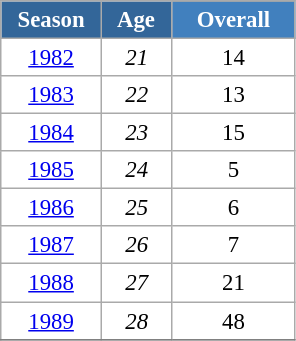<table class="wikitable" style="font-size:95%; text-align:center; border:grey solid 1px; border-collapse:collapse; background:#ffffff;">
<tr>
<th style="background-color:#369; color:white; width:60px;" rowspan="2"> Season </th>
<th style="background-color:#369; color:white; width:40px;" rowspan="2"> Age </th>
</tr>
<tr>
<th style="background-color:#4180be; color:white; width:75px;">Overall</th>
</tr>
<tr>
<td><a href='#'>1982</a></td>
<td><em>21</em></td>
<td>14</td>
</tr>
<tr>
<td><a href='#'>1983</a></td>
<td><em>22</em></td>
<td>13</td>
</tr>
<tr>
<td><a href='#'>1984</a></td>
<td><em>23</em></td>
<td>15</td>
</tr>
<tr>
<td><a href='#'>1985</a></td>
<td><em>24</em></td>
<td>5</td>
</tr>
<tr>
<td><a href='#'>1986</a></td>
<td><em>25</em></td>
<td>6</td>
</tr>
<tr>
<td><a href='#'>1987</a></td>
<td><em>26</em></td>
<td>7</td>
</tr>
<tr>
<td><a href='#'>1988</a></td>
<td><em>27</em></td>
<td>21</td>
</tr>
<tr>
<td><a href='#'>1989</a></td>
<td><em>28</em></td>
<td>48</td>
</tr>
<tr>
</tr>
</table>
